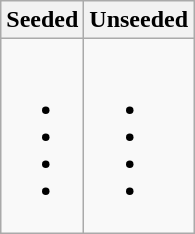<table class="wikitable">
<tr>
<th>Seeded</th>
<th>Unseeded</th>
</tr>
<tr>
<td><br><ul><li></li><li></li><li></li><li></li></ul></td>
<td><br><ul><li></li><li></li><li></li><li></li></ul></td>
</tr>
</table>
